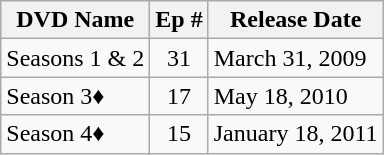<table class="wikitable">
<tr>
<th>DVD Name</th>
<th>Ep #</th>
<th>Release Date</th>
</tr>
<tr>
<td>Seasons 1 & 2</td>
<td align="center">31</td>
<td>March 31, 2009</td>
</tr>
<tr>
<td>Season 3♦</td>
<td align="center">17</td>
<td>May 18, 2010</td>
</tr>
<tr>
<td>Season 4♦</td>
<td align="center">15</td>
<td>January 18, 2011</td>
</tr>
</table>
